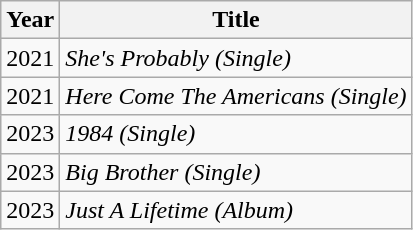<table class="wikitable">
<tr>
<th>Year</th>
<th>Title</th>
</tr>
<tr>
<td>2021</td>
<td><em> She's Probably (Single) </em></td>
</tr>
<tr>
<td>2021</td>
<td><em> Here Come The Americans (Single) </em></td>
</tr>
<tr>
<td>2023</td>
<td><em> 1984 (Single) </em></td>
</tr>
<tr>
<td>2023</td>
<td><em> Big Brother (Single)</em></td>
</tr>
<tr>
<td>2023</td>
<td><em> Just A Lifetime (Album) </em></td>
</tr>
</table>
